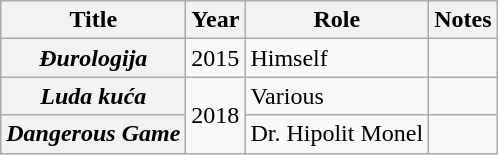<table class="wikitable">
<tr>
<th>Title</th>
<th>Year</th>
<th>Role</th>
<th>Notes</th>
</tr>
<tr>
<th><em>Đurologija</em></th>
<td>2015</td>
<td>Himself</td>
<td></td>
</tr>
<tr>
<th><em>Luda kuća</em></th>
<td rowspan="2">2018</td>
<td>Various</td>
<td></td>
</tr>
<tr>
<th><em>Dangerous Game</em></th>
<td>Dr. Hipolit Monel</td>
<td></td>
</tr>
</table>
